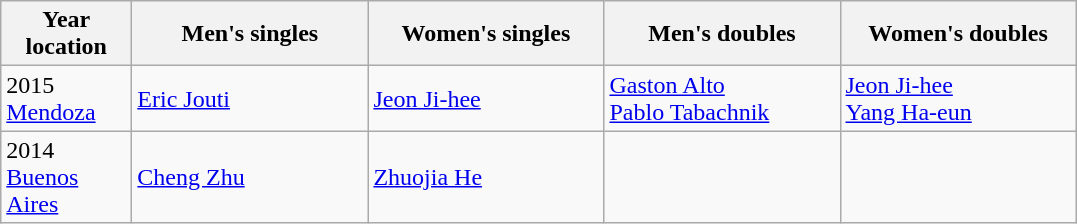<table class="wikitable">
<tr>
<th width="80">Year <br> location</th>
<th style="width:150px;">Men's singles</th>
<th style="width:150px;">Women's singles</th>
<th style="width:150px;">Men's doubles</th>
<th style="width:150px;">Women's doubles</th>
</tr>
<tr>
<td>2015<br> <a href='#'>Mendoza</a></td>
<td> <a href='#'>Eric Jouti</a></td>
<td> <a href='#'>Jeon Ji-hee</a></td>
<td> <a href='#'>Gaston Alto</a><br> <a href='#'>Pablo Tabachnik</a></td>
<td> <a href='#'>Jeon Ji-hee</a><br> <a href='#'>Yang Ha-eun</a></td>
</tr>
<tr>
<td>2014<br> <a href='#'>Buenos Aires</a></td>
<td> <a href='#'>Cheng Zhu</a></td>
<td> <a href='#'>Zhuojia He</a></td>
<td></td>
<td></td>
</tr>
</table>
